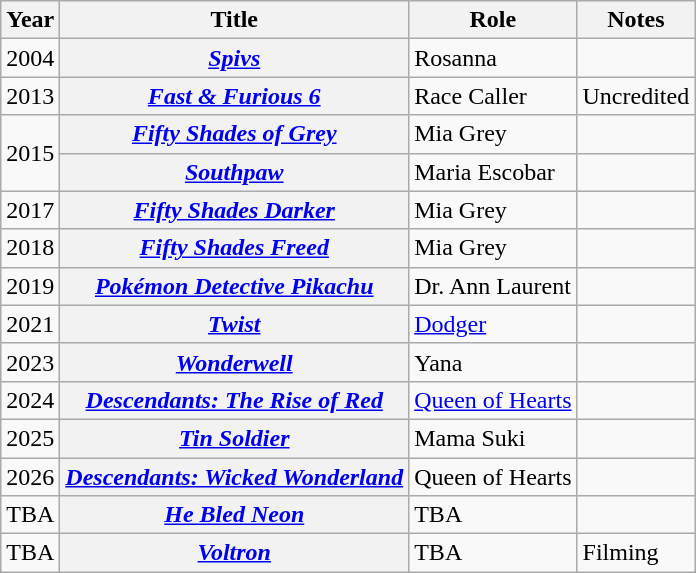<table class="wikitable sortable plainrowheaders">
<tr>
<th scope="col">Year</th>
<th scope="col">Title</th>
<th scope="col">Role</th>
<th scope="col" class="unsortable">Notes</th>
</tr>
<tr>
<td>2004</td>
<th scope="row"><em><a href='#'>Spivs</a></em></th>
<td>Rosanna</td>
<td></td>
</tr>
<tr>
<td>2013</td>
<th scope="row"><em><a href='#'>Fast & Furious 6</a></em></th>
<td>Race Caller</td>
<td>Uncredited</td>
</tr>
<tr>
<td rowspan="2">2015</td>
<th scope="row"><em><a href='#'>Fifty Shades of Grey</a></em></th>
<td>Mia Grey</td>
<td></td>
</tr>
<tr>
<th scope="row"><em><a href='#'>Southpaw</a></em></th>
<td>Maria Escobar</td>
<td></td>
</tr>
<tr>
<td>2017</td>
<th scope="row"><em><a href='#'>Fifty Shades Darker</a></em></th>
<td>Mia Grey</td>
<td></td>
</tr>
<tr>
<td>2018</td>
<th scope="row"><em><a href='#'>Fifty Shades Freed</a></em></th>
<td>Mia Grey</td>
<td></td>
</tr>
<tr>
<td>2019</td>
<th scope="row"><em><a href='#'>Pokémon Detective Pikachu</a></em></th>
<td>Dr. Ann Laurent</td>
<td></td>
</tr>
<tr>
<td>2021</td>
<th scope="row"><em><a href='#'>Twist</a></em></th>
<td><a href='#'>Dodger</a></td>
<td></td>
</tr>
<tr>
<td>2023</td>
<th scope="row"><em><a href='#'>Wonderwell</a></em></th>
<td>Yana</td>
<td></td>
</tr>
<tr>
<td>2024</td>
<th scope="row"><em><a href='#'>Descendants: The Rise of Red</a></em></th>
<td><a href='#'>Queen of Hearts</a></td>
<td></td>
</tr>
<tr>
<td>2025</td>
<th scope="row"><em><a href='#'>Tin Soldier</a></em></th>
<td>Mama Suki</td>
<td></td>
</tr>
<tr>
<td>2026</td>
<th scope="row"><em><a href='#'>Descendants: Wicked Wonderland</a></em></th>
<td>Queen of Hearts</td>
<td></td>
</tr>
<tr>
<td>TBA</td>
<th scope="row"><em><a href='#'>He Bled Neon</a></em></th>
<td>TBA</td>
<td></td>
</tr>
<tr>
<td>TBA</td>
<th scope="row"><em><a href='#'>Voltron</a></em></th>
<td>TBA</td>
<td>Filming</td>
</tr>
</table>
